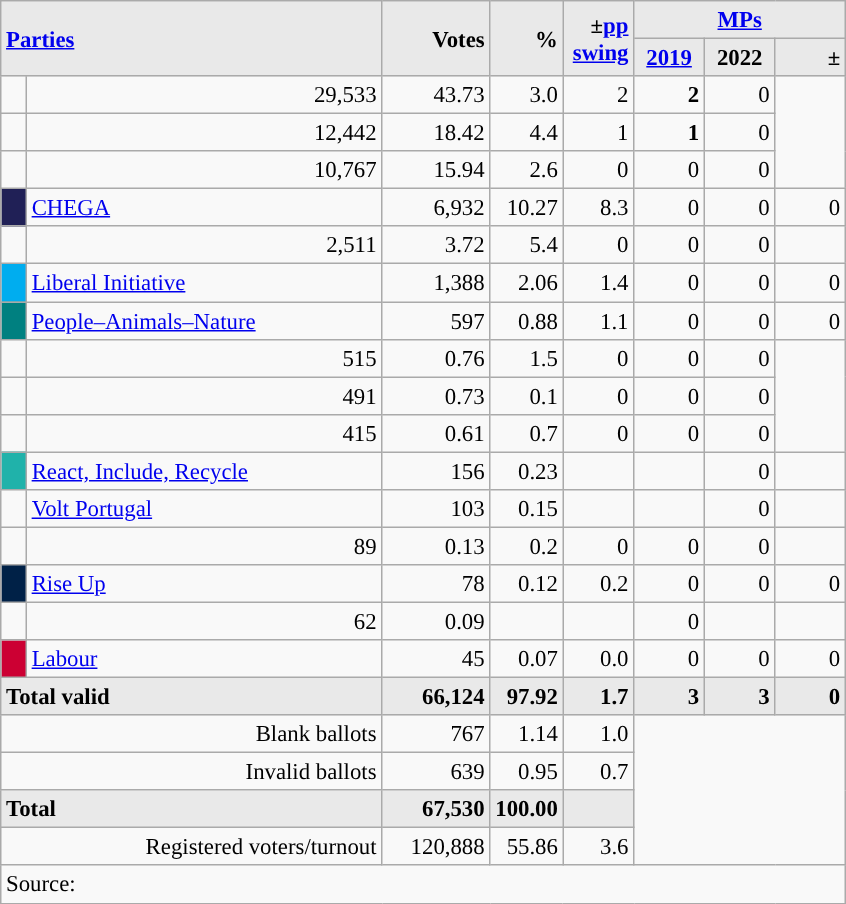<table class="wikitable" style="text-align:right; font-size:95%;">
<tr>
<th rowspan="2" colspan="2" style="background:#e9e9e9; text-align:left;" alignleft><a href='#'>Parties</a></th>
<th rowspan="2" style="background:#e9e9e9; text-align:right;">Votes</th>
<th rowspan="2" style="background:#e9e9e9; text-align:right;">%</th>
<th rowspan="2" style="background:#e9e9e9; text-align:right;">±<a href='#'>pp</a> <a href='#'>swing</a></th>
<th colspan="3" style="background:#e9e9e9; text-align:center;"><a href='#'>MPs</a></th>
</tr>
<tr style="background-color:#E9E9E9">
<th style="background-color:#E9E9E9;text-align:center;"><a href='#'>2019</a></th>
<th style="background-color:#E9E9E9;text-align:center;">2022</th>
<th style="background:#e9e9e9; text-align:right;">±</th>
</tr>
<tr>
<td></td>
<td>29,533</td>
<td>43.73</td>
<td>3.0</td>
<td>2</td>
<td><strong>2</strong></td>
<td>0</td>
</tr>
<tr>
<td></td>
<td>12,442</td>
<td>18.42</td>
<td>4.4</td>
<td>1</td>
<td><strong>1</strong></td>
<td>0</td>
</tr>
<tr>
<td></td>
<td>10,767</td>
<td>15.94</td>
<td>2.6</td>
<td>0</td>
<td>0</td>
<td>0</td>
</tr>
<tr>
<td style="width: 10px" bgcolor="#202056" align="center"></td>
<td align="left"><a href='#'>CHEGA</a></td>
<td>6,932</td>
<td>10.27</td>
<td>8.3</td>
<td>0</td>
<td>0</td>
<td>0</td>
</tr>
<tr>
<td></td>
<td>2,511</td>
<td>3.72</td>
<td>5.4</td>
<td>0</td>
<td>0</td>
<td>0</td>
</tr>
<tr>
<td style="width: 10px" bgcolor="#00ADEF" align="center"></td>
<td align="left"><a href='#'>Liberal Initiative</a></td>
<td>1,388</td>
<td>2.06</td>
<td>1.4</td>
<td>0</td>
<td>0</td>
<td>0</td>
</tr>
<tr>
<td style="width: 10px" bgcolor="teal" align="center"></td>
<td align="left"><a href='#'>People–Animals–Nature</a></td>
<td>597</td>
<td>0.88</td>
<td>1.1</td>
<td>0</td>
<td>0</td>
<td>0</td>
</tr>
<tr>
<td></td>
<td>515</td>
<td>0.76</td>
<td>1.5</td>
<td>0</td>
<td>0</td>
<td>0</td>
</tr>
<tr>
<td></td>
<td>491</td>
<td>0.73</td>
<td>0.1</td>
<td>0</td>
<td>0</td>
<td>0</td>
</tr>
<tr>
<td></td>
<td>415</td>
<td>0.61</td>
<td>0.7</td>
<td>0</td>
<td>0</td>
<td>0</td>
</tr>
<tr>
<td style="width: 10px" bgcolor="LightSeaGreen" align="center"></td>
<td align="left"><a href='#'>React, Include, Recycle</a></td>
<td>156</td>
<td>0.23</td>
<td></td>
<td></td>
<td>0</td>
<td></td>
</tr>
<tr>
<td style="width: 10px"></td>
<td align="left"><a href='#'>Volt Portugal</a></td>
<td>103</td>
<td>0.15</td>
<td></td>
<td></td>
<td>0</td>
<td></td>
</tr>
<tr>
<td></td>
<td>89</td>
<td>0.13</td>
<td>0.2</td>
<td>0</td>
<td>0</td>
<td>0</td>
</tr>
<tr>
<td style="width: 10px" bgcolor="#002147" align="center"></td>
<td align="left"><a href='#'>Rise Up</a></td>
<td>78</td>
<td>0.12</td>
<td>0.2</td>
<td>0</td>
<td>0</td>
<td>0</td>
</tr>
<tr>
<td></td>
<td>62</td>
<td>0.09</td>
<td></td>
<td></td>
<td>0</td>
<td></td>
</tr>
<tr>
<td style="width: 10px" bgcolor="#CC0033" align="center"></td>
<td align="left"><a href='#'>Labour</a></td>
<td>45</td>
<td>0.07</td>
<td>0.0</td>
<td>0</td>
<td>0</td>
<td>0</td>
</tr>
<tr>
<td colspan=2 width="247" align=left style="background-color:#E9E9E9"><strong>Total valid</strong></td>
<td width="65" align="right" style="background-color:#E9E9E9"><strong>66,124</strong></td>
<td width="40" align="right" style="background-color:#E9E9E9"><strong>97.92</strong></td>
<td width="40" align="right" style="background-color:#E9E9E9"><strong>1.7</strong></td>
<td width="40" align="right" style="background-color:#E9E9E9"><strong>3</strong></td>
<td width="40" align="right" style="background-color:#E9E9E9"><strong>3</strong></td>
<td width="40" align="right" style="background-color:#E9E9E9"><strong>0</strong></td>
</tr>
<tr>
<td colspan=2>Blank ballots</td>
<td>767</td>
<td>1.14</td>
<td>1.0</td>
<td colspan=4 rowspan=4></td>
</tr>
<tr>
<td colspan=2>Invalid ballots</td>
<td>639</td>
<td>0.95</td>
<td>0.7</td>
</tr>
<tr>
<td colspan=2 align=left style="background-color:#E9E9E9"><strong>Total</strong></td>
<td width="50" align="right" style="background-color:#E9E9E9"><strong>67,530</strong></td>
<td width="40" align="right" style="background-color:#E9E9E9"><strong>100.00</strong></td>
<td width="40" align="right" style="background-color:#E9E9E9"></td>
</tr>
<tr>
<td colspan=2>Registered voters/turnout</td>
<td>120,888</td>
<td>55.86</td>
<td>3.6</td>
</tr>
<tr>
<td colspan=11 align=left>Source: </td>
</tr>
</table>
